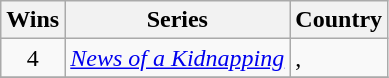<table class="wikitable">
<tr>
<th>Wins</th>
<th>Series</th>
<th>Country</th>
</tr>
<tr>
<td style="text-align:center">4</td>
<td><em><a href='#'>News of a Kidnapping</a></em></td>
<td>, </td>
</tr>
<tr>
</tr>
</table>
